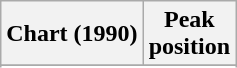<table class="wikitable sortable plainrowheaders" style="text-align:center">
<tr>
<th scope="col">Chart (1990)</th>
<th scope="col">Peak<br>position</th>
</tr>
<tr>
</tr>
<tr>
</tr>
</table>
